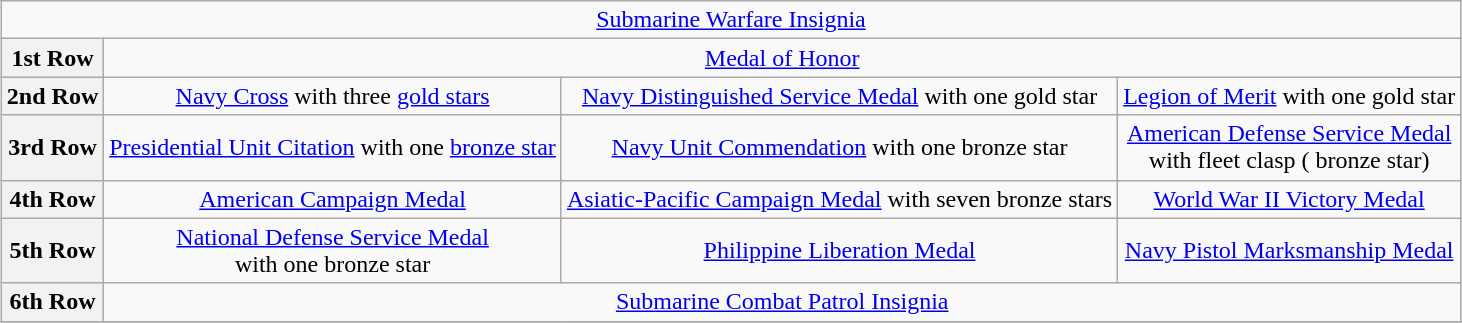<table class="wikitable" style="margin:1em auto; text-align:center;">
<tr>
<td colspan="16"><a href='#'>Submarine Warfare Insignia</a></td>
</tr>
<tr>
<th>1st Row</th>
<td colspan="15"><a href='#'>Medal of Honor</a></td>
</tr>
<tr>
<th>2nd Row</th>
<td colspan="3"><a href='#'>Navy Cross</a> with three <a href='#'> gold stars</a></td>
<td colspan="3"><a href='#'>Navy Distinguished Service Medal</a> with one  gold star</td>
<td colspan="3"><a href='#'>Legion of Merit</a> with one  gold star</td>
</tr>
<tr>
<th>3rd Row</th>
<td colspan="3"><a href='#'>Presidential Unit Citation</a> with one <a href='#'> bronze star</a></td>
<td colspan="3"><a href='#'>Navy Unit Commendation</a> with one  bronze star</td>
<td colspan="3"><a href='#'>American Defense Service Medal</a> <br>with fleet clasp ( bronze star)</td>
</tr>
<tr>
<th>4th Row</th>
<td colspan="3"><a href='#'>American Campaign Medal</a></td>
<td colspan="3"><a href='#'>Asiatic-Pacific Campaign Medal</a> with seven  bronze stars</td>
<td colspan="3"><a href='#'>World War II Victory Medal</a></td>
</tr>
<tr>
<th>5th Row</th>
<td colspan="3"><a href='#'>National Defense Service Medal</a> <br>with one  bronze star</td>
<td colspan="3"><a href='#'>Philippine Liberation Medal</a></td>
<td colspan="3"><a href='#'>Navy Pistol Marksmanship Medal</a></td>
</tr>
<tr>
<th>6th Row</th>
<td colspan="16"><a href='#'>Submarine Combat Patrol Insignia</a></td>
</tr>
<tr>
</tr>
</table>
